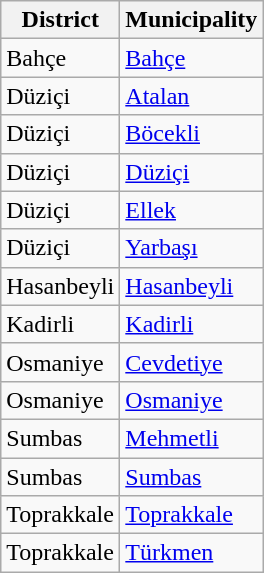<table class="sortable wikitable">
<tr>
<th>District</th>
<th>Municipality</th>
</tr>
<tr>
<td>Bahçe</td>
<td><a href='#'>Bahçe</a></td>
</tr>
<tr>
<td>Düziçi</td>
<td><a href='#'>Atalan</a></td>
</tr>
<tr>
<td>Düziçi</td>
<td><a href='#'>Böcekli</a></td>
</tr>
<tr>
<td>Düziçi</td>
<td><a href='#'>Düziçi</a></td>
</tr>
<tr>
<td>Düziçi</td>
<td><a href='#'>Ellek</a></td>
</tr>
<tr>
<td>Düziçi</td>
<td><a href='#'>Yarbaşı</a></td>
</tr>
<tr>
<td>Hasanbeyli</td>
<td><a href='#'>Hasanbeyli</a></td>
</tr>
<tr>
<td>Kadirli</td>
<td><a href='#'>Kadirli</a></td>
</tr>
<tr>
<td>Osmaniye</td>
<td><a href='#'>Cevdetiye</a></td>
</tr>
<tr>
<td>Osmaniye</td>
<td><a href='#'>Osmaniye</a></td>
</tr>
<tr>
<td>Sumbas</td>
<td><a href='#'>Mehmetli</a></td>
</tr>
<tr>
<td>Sumbas</td>
<td><a href='#'>Sumbas</a></td>
</tr>
<tr>
<td>Toprakkale</td>
<td><a href='#'>Toprakkale</a></td>
</tr>
<tr>
<td>Toprakkale</td>
<td><a href='#'>Türkmen</a></td>
</tr>
</table>
